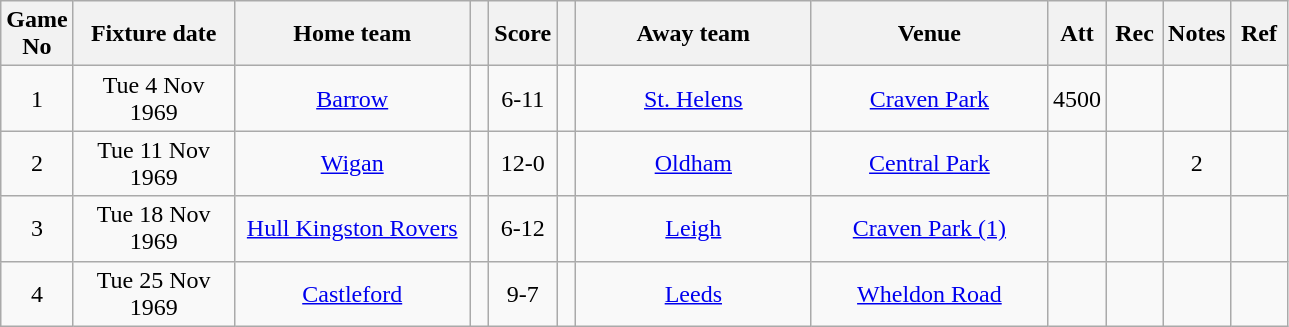<table class="wikitable" style="text-align:center;">
<tr>
<th width=20 abbr="No">Game No</th>
<th width=100 abbr="Date">Fixture date</th>
<th width=150 abbr="Home team">Home team</th>
<th width=5 abbr="space"></th>
<th width=20 abbr="Score">Score</th>
<th width=5 abbr="space"></th>
<th width=150 abbr="Away team">Away team</th>
<th width=150 abbr="Venue">Venue</th>
<th width=30 abbr="Att">Att</th>
<th width=30 abbr="Rec">Rec</th>
<th width=20 abbr="Notes">Notes</th>
<th width=30 abbr="Ref">Ref</th>
</tr>
<tr>
<td>1</td>
<td>Tue 4 Nov 1969</td>
<td><a href='#'>Barrow</a></td>
<td></td>
<td>6-11</td>
<td></td>
<td><a href='#'>St. Helens</a></td>
<td><a href='#'>Craven Park</a></td>
<td>4500</td>
<td></td>
<td></td>
<td></td>
</tr>
<tr>
<td>2</td>
<td>Tue 11 Nov 1969</td>
<td><a href='#'>Wigan</a></td>
<td></td>
<td>12-0</td>
<td></td>
<td><a href='#'>Oldham</a></td>
<td><a href='#'>Central Park</a></td>
<td></td>
<td></td>
<td>2</td>
<td></td>
</tr>
<tr>
<td>3</td>
<td>Tue 18 Nov 1969</td>
<td><a href='#'>Hull Kingston Rovers</a></td>
<td></td>
<td>6-12</td>
<td></td>
<td><a href='#'>Leigh</a></td>
<td><a href='#'>Craven Park (1)</a></td>
<td></td>
<td></td>
<td></td>
<td></td>
</tr>
<tr>
<td>4</td>
<td>Tue 25 Nov 1969</td>
<td><a href='#'>Castleford</a></td>
<td></td>
<td>9-7</td>
<td></td>
<td><a href='#'>Leeds</a></td>
<td><a href='#'>Wheldon Road</a></td>
<td></td>
<td></td>
<td></td>
<td></td>
</tr>
</table>
